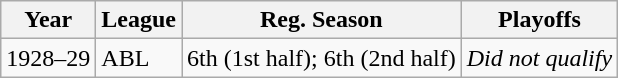<table class="wikitable">
<tr>
<th>Year</th>
<th>League</th>
<th>Reg. Season</th>
<th>Playoffs</th>
</tr>
<tr>
<td>1928–29</td>
<td>ABL</td>
<td>6th (1st half); 6th (2nd half)</td>
<td><em>Did not qualify</em></td>
</tr>
</table>
